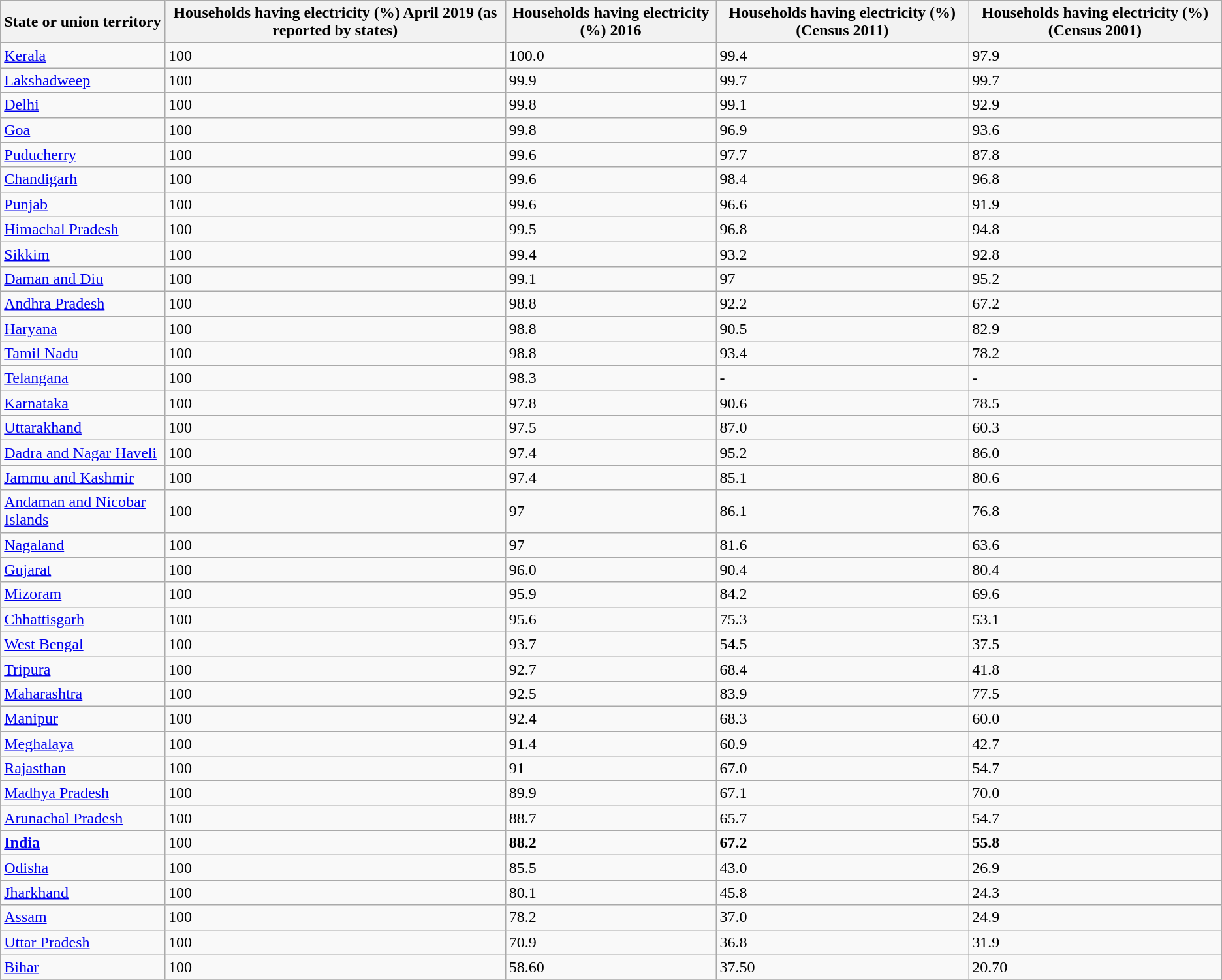<table class="wikitable sortable">
<tr>
<th>State or union territory</th>
<th>Households having electricity (%) April 2019 (as reported by states)</th>
<th>Households having electricity (%) 2016</th>
<th>Households having electricity (%) (Census 2011)</th>
<th>Households having electricity (%) (Census 2001)</th>
</tr>
<tr>
<td><a href='#'>Kerala</a></td>
<td>100</td>
<td>100.0</td>
<td>99.4</td>
<td>97.9</td>
</tr>
<tr>
<td><a href='#'>Lakshadweep</a></td>
<td>100</td>
<td>99.9</td>
<td>99.7</td>
<td>99.7</td>
</tr>
<tr>
<td><a href='#'>Delhi</a></td>
<td>100</td>
<td>99.8</td>
<td>99.1</td>
<td>92.9</td>
</tr>
<tr>
<td><a href='#'>Goa</a></td>
<td>100</td>
<td>99.8</td>
<td>96.9</td>
<td>93.6</td>
</tr>
<tr>
<td><a href='#'>Puducherry</a></td>
<td>100</td>
<td>99.6</td>
<td>97.7</td>
<td>87.8</td>
</tr>
<tr>
<td><a href='#'>Chandigarh</a></td>
<td>100</td>
<td>99.6</td>
<td>98.4</td>
<td>96.8</td>
</tr>
<tr>
<td><a href='#'>Punjab</a></td>
<td>100</td>
<td>99.6</td>
<td>96.6</td>
<td>91.9</td>
</tr>
<tr>
<td><a href='#'>Himachal Pradesh</a></td>
<td>100</td>
<td>99.5</td>
<td>96.8</td>
<td>94.8</td>
</tr>
<tr>
<td><a href='#'>Sikkim</a></td>
<td>100</td>
<td>99.4</td>
<td>93.2</td>
<td>92.8</td>
</tr>
<tr>
<td><a href='#'>Daman and Diu</a></td>
<td>100</td>
<td>99.1</td>
<td>97</td>
<td>95.2</td>
</tr>
<tr>
<td><a href='#'>Andhra Pradesh</a></td>
<td>100</td>
<td>98.8</td>
<td>92.2</td>
<td>67.2</td>
</tr>
<tr>
<td><a href='#'>Haryana</a></td>
<td>100</td>
<td>98.8</td>
<td>90.5</td>
<td>82.9</td>
</tr>
<tr>
<td><a href='#'>Tamil Nadu</a></td>
<td>100</td>
<td>98.8</td>
<td>93.4</td>
<td>78.2</td>
</tr>
<tr>
<td><a href='#'>Telangana</a></td>
<td>100</td>
<td>98.3</td>
<td>-</td>
<td>-</td>
</tr>
<tr>
<td><a href='#'>Karnataka</a></td>
<td>100</td>
<td>97.8</td>
<td>90.6</td>
<td>78.5</td>
</tr>
<tr>
<td><a href='#'>Uttarakhand</a></td>
<td>100</td>
<td>97.5</td>
<td>87.0</td>
<td>60.3</td>
</tr>
<tr>
<td><a href='#'>Dadra and Nagar Haveli</a></td>
<td>100</td>
<td>97.4</td>
<td>95.2</td>
<td>86.0</td>
</tr>
<tr>
<td><a href='#'>Jammu and Kashmir</a></td>
<td>100</td>
<td>97.4</td>
<td>85.1</td>
<td>80.6</td>
</tr>
<tr>
<td><a href='#'>Andaman and Nicobar Islands</a></td>
<td>100</td>
<td>97</td>
<td>86.1</td>
<td>76.8</td>
</tr>
<tr>
<td><a href='#'>Nagaland</a></td>
<td>100</td>
<td>97</td>
<td>81.6</td>
<td>63.6</td>
</tr>
<tr>
<td><a href='#'>Gujarat</a></td>
<td>100</td>
<td>96.0</td>
<td>90.4</td>
<td>80.4</td>
</tr>
<tr>
<td><a href='#'>Mizoram</a></td>
<td>100</td>
<td>95.9</td>
<td>84.2</td>
<td>69.6</td>
</tr>
<tr>
<td><a href='#'>Chhattisgarh</a></td>
<td>100</td>
<td>95.6</td>
<td>75.3</td>
<td>53.1</td>
</tr>
<tr>
<td><a href='#'>West Bengal</a></td>
<td>100</td>
<td>93.7</td>
<td>54.5</td>
<td>37.5</td>
</tr>
<tr>
<td><a href='#'>Tripura</a></td>
<td>100</td>
<td>92.7</td>
<td>68.4</td>
<td>41.8</td>
</tr>
<tr>
<td><a href='#'>Maharashtra</a></td>
<td>100</td>
<td>92.5</td>
<td>83.9</td>
<td>77.5</td>
</tr>
<tr>
<td><a href='#'>Manipur</a></td>
<td>100</td>
<td>92.4</td>
<td>68.3</td>
<td>60.0</td>
</tr>
<tr>
<td><a href='#'>Meghalaya</a></td>
<td>100</td>
<td>91.4</td>
<td>60.9</td>
<td>42.7</td>
</tr>
<tr>
<td><a href='#'>Rajasthan</a></td>
<td>100</td>
<td>91</td>
<td>67.0</td>
<td>54.7</td>
</tr>
<tr>
<td><a href='#'>Madhya Pradesh</a></td>
<td>100</td>
<td>89.9</td>
<td>67.1</td>
<td>70.0</td>
</tr>
<tr>
<td><a href='#'>Arunachal Pradesh</a></td>
<td>100</td>
<td>88.7</td>
<td>65.7</td>
<td>54.7</td>
</tr>
<tr>
<td><strong><a href='#'>India</a></strong></td>
<td>100</td>
<td><strong>88.2</strong></td>
<td><strong>67.2</strong></td>
<td><strong>55.8</strong></td>
</tr>
<tr>
<td><a href='#'>Odisha</a></td>
<td>100</td>
<td>85.5</td>
<td>43.0</td>
<td>26.9</td>
</tr>
<tr>
<td><a href='#'>Jharkhand</a></td>
<td>100</td>
<td>80.1</td>
<td>45.8</td>
<td>24.3</td>
</tr>
<tr>
<td><a href='#'>Assam</a></td>
<td>100</td>
<td>78.2</td>
<td>37.0</td>
<td>24.9</td>
</tr>
<tr>
<td><a href='#'>Uttar Pradesh</a></td>
<td>100</td>
<td>70.9</td>
<td>36.8</td>
<td>31.9</td>
</tr>
<tr>
<td><a href='#'>Bihar</a></td>
<td>100</td>
<td>58.60</td>
<td>37.50</td>
<td>20.70</td>
</tr>
<tr>
</tr>
</table>
